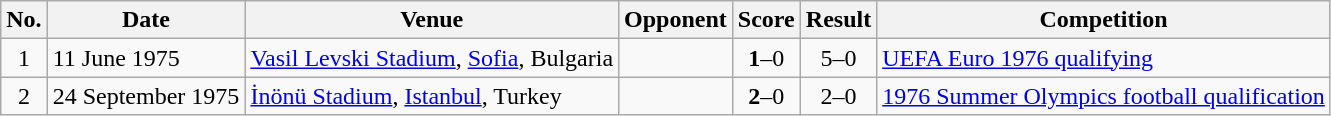<table class="wikitable plainrowheaders">
<tr>
<th>No.</th>
<th>Date</th>
<th>Venue</th>
<th>Opponent</th>
<th>Score</th>
<th>Result</th>
<th>Competition</th>
</tr>
<tr>
<td align="center">1</td>
<td>11 June 1975</td>
<td><a href='#'>Vasil Levski Stadium</a>, <a href='#'>Sofia</a>, Bulgaria</td>
<td></td>
<td align="center"><strong>1</strong>–0</td>
<td align="center">5–0</td>
<td><a href='#'>UEFA Euro 1976 qualifying</a></td>
</tr>
<tr>
<td align="center">2</td>
<td>24 September 1975</td>
<td><a href='#'>İnönü Stadium</a>, <a href='#'>Istanbul</a>, Turkey</td>
<td></td>
<td align="center"><strong>2</strong>–0</td>
<td align="center">2–0</td>
<td><a href='#'>1976 Summer Olympics football qualification</a></td>
</tr>
</table>
